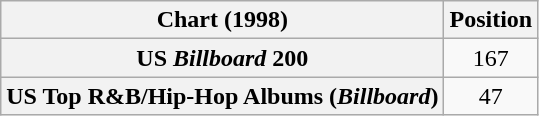<table class="wikitable sortable plainrowheaders" style="text-align:center">
<tr>
<th scope="col">Chart (1998)</th>
<th scope="col">Position</th>
</tr>
<tr>
<th scope="row">US <em>Billboard</em> 200</th>
<td>167</td>
</tr>
<tr>
<th scope="row">US Top R&B/Hip-Hop Albums (<em>Billboard</em>)</th>
<td>47</td>
</tr>
</table>
